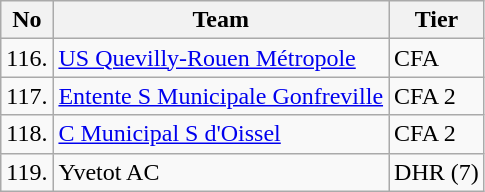<table class="wikitable" style="text-align: left">
<tr>
<th>No</th>
<th>Team</th>
<th>Tier</th>
</tr>
<tr>
<td>116.</td>
<td><a href='#'>US Quevilly-Rouen Métropole</a></td>
<td>CFA</td>
</tr>
<tr>
<td>117.</td>
<td><a href='#'>Entente S Municipale Gonfreville</a></td>
<td>CFA 2</td>
</tr>
<tr>
<td>118.</td>
<td><a href='#'>C Municipal S d'Oissel</a></td>
<td>CFA 2</td>
</tr>
<tr>
<td>119.</td>
<td>Yvetot AC</td>
<td>DHR (7)</td>
</tr>
</table>
